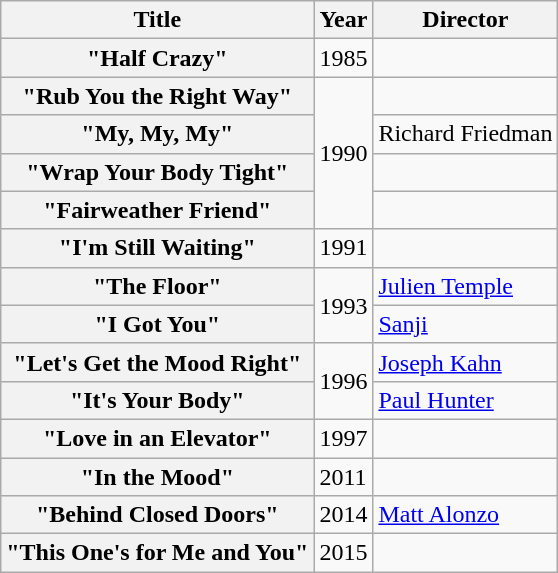<table class="wikitable plainrowheaders">
<tr>
<th scope="col">Title</th>
<th scope="col">Year</th>
<th scope="col">Director</th>
</tr>
<tr>
<th scope="row">"Half Crazy"</th>
<td>1985</td>
<td></td>
</tr>
<tr>
<th scope="row">"Rub You the Right Way"</th>
<td rowspan=4>1990</td>
<td></td>
</tr>
<tr>
<th scope="row">"My, My, My"</th>
<td>Richard Friedman</td>
</tr>
<tr>
<th scope="row">"Wrap Your Body Tight"</th>
<td></td>
</tr>
<tr>
<th scope="row">"Fairweather Friend"</th>
<td></td>
</tr>
<tr>
<th scope="row">"I'm Still Waiting"</th>
<td>1991</td>
<td></td>
</tr>
<tr>
<th scope="row">"The Floor"</th>
<td rowspan=2>1993</td>
<td><a href='#'>Julien Temple</a></td>
</tr>
<tr>
<th scope="row">"I Got You"</th>
<td><a href='#'>Sanji</a></td>
</tr>
<tr>
<th scope="row">"Let's Get the Mood Right"</th>
<td rowspan=2>1996</td>
<td><a href='#'>Joseph Kahn</a></td>
</tr>
<tr>
<th scope="row">"It's Your Body"</th>
<td><a href='#'>Paul Hunter</a></td>
</tr>
<tr>
<th scope="row">"Love in an Elevator"</th>
<td>1997</td>
<td></td>
</tr>
<tr>
<th scope="row">"In the Mood"</th>
<td>2011</td>
<td></td>
</tr>
<tr>
<th scope="row">"Behind Closed Doors"</th>
<td>2014</td>
<td><a href='#'>Matt Alonzo</a></td>
</tr>
<tr>
<th scope="row">"This One's for Me and You"</th>
<td>2015</td>
<td></td>
</tr>
</table>
